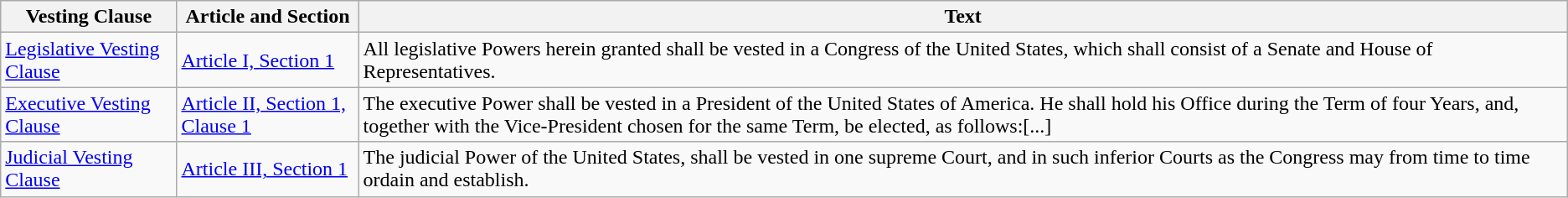<table class="wikitable">
<tr>
<th>Vesting Clause</th>
<th>Article and Section</th>
<th>Text</th>
</tr>
<tr>
<td><a href='#'>Legislative Vesting Clause</a></td>
<td><a href='#'>Article I, Section 1</a></td>
<td>All legislative Powers herein granted shall be vested in a Congress of the United States, which shall consist of a Senate and House of Representatives.</td>
</tr>
<tr>
<td><a href='#'>Executive Vesting Clause</a></td>
<td><a href='#'>Article II, Section 1, Clause 1</a></td>
<td>The executive Power shall be vested in a President of the United States of America. He shall hold his Office during the Term of four Years, and, together with the Vice-President chosen for the same Term, be elected, as follows:[...]</td>
</tr>
<tr>
<td><a href='#'>Judicial Vesting Clause</a></td>
<td><a href='#'>Article III, Section 1</a></td>
<td>The judicial Power of the United States, shall be vested in one supreme Court, and in such inferior Courts as the Congress may from time to time ordain and establish.</td>
</tr>
</table>
